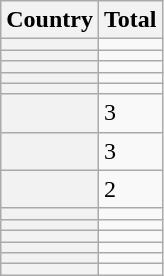<table class="wikitable">
<tr>
<th>Country</th>
<th>Total</th>
</tr>
<tr>
<th align="left"></th>
<td></td>
</tr>
<tr>
<th align="left"></th>
<td></td>
</tr>
<tr>
<th align="left"></th>
<td></td>
</tr>
<tr>
<th align="left"></th>
<td></td>
</tr>
<tr>
<th align="left"></th>
<td></td>
</tr>
<tr>
<th align="left"></th>
<td>3</td>
</tr>
<tr>
<th align="left"></th>
<td>3</td>
</tr>
<tr>
<th align="left"></th>
<td>2</td>
</tr>
<tr>
<th align="left"></th>
<td></td>
</tr>
<tr>
<th align="left"></th>
<td></td>
</tr>
<tr>
<th align="left"></th>
<td></td>
</tr>
<tr>
<th align="left"></th>
<td></td>
</tr>
<tr>
<th align="left"></th>
<td></td>
</tr>
<tr>
<th align="left"></th>
<td></td>
</tr>
</table>
